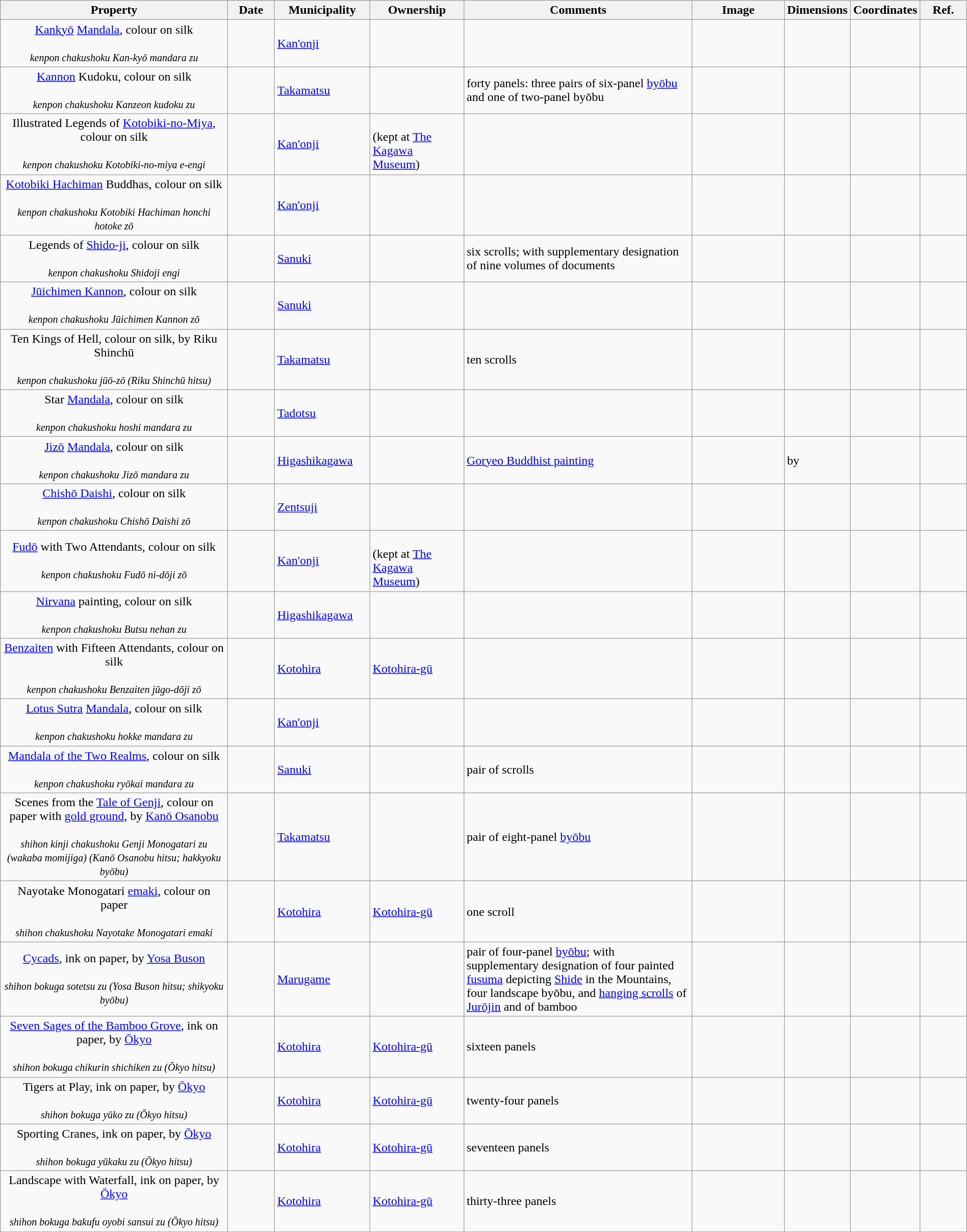<table class="wikitable sortable"  style="width:100%;">
<tr>
<th width="25%" align="left">Property</th>
<th width="5%" align="left" data-sort-type="number">Date</th>
<th width="10%" align="left">Municipality</th>
<th width="10%" align="left">Ownership</th>
<th width="25%" align="left" class="unsortable">Comments</th>
<th width="10%" align="left" class="unsortable">Image</th>
<th width="5%" align="left" class="unsortable">Dimensions</th>
<th width="5%" align="left" class="unsortable">Coordinates</th>
<th width="5%" align="left" class="unsortable">Ref.</th>
</tr>
<tr>
<td align="center"><a href='#'>Kankyō</a> <a href='#'>Mandala</a>, colour on silk<br><br><small><em>kenpon chakushoku Kan-kyō mandara zu</em></small></td>
<td></td>
<td><a href='#'>Kan'onji</a></td>
<td></td>
<td></td>
<td></td>
<td></td>
<td></td>
<td></td>
</tr>
<tr>
<td align="center"><a href='#'>Kannon</a> Kudoku, colour on silk<br><br><small><em>kenpon chakushoku Kanzeon kudoku zu</em></small></td>
<td></td>
<td><a href='#'>Takamatsu</a></td>
<td></td>
<td>forty panels: three pairs of six-panel <a href='#'>byōbu</a> and one of two-panel byōbu</td>
<td></td>
<td></td>
<td></td>
<td></td>
</tr>
<tr>
<td align="center">Illustrated Legends of <a href='#'>Kotobiki-no-Miya</a>, colour on silk<br><br><small><em>kenpon chakushoku Kotobiki-no-miya e-engi</em></small></td>
<td></td>
<td><a href='#'>Kan'onji</a></td>
<td><br>(kept at <a href='#'>The Kagawa Museum</a>)</td>
<td></td>
<td></td>
<td></td>
<td></td>
<td></td>
</tr>
<tr>
<td align="center"><a href='#'>Kotobiki Hachiman</a> Buddhas, colour on silk<br><br><small><em>kenpon chakushoku Kotobiki Hachiman honchi hotoke zō</em></small></td>
<td></td>
<td><a href='#'>Kan'onji</a></td>
<td></td>
<td></td>
<td align="center"></td>
<td></td>
<td></td>
<td></td>
</tr>
<tr>
<td align="center">Legends of <a href='#'>Shido-ji</a>, colour on silk<br><br><small><em>kenpon chakushoku Shidoji engi</em></small></td>
<td></td>
<td><a href='#'>Sanuki</a></td>
<td></td>
<td>six scrolls; with supplementary designation of nine volumes of documents</td>
<td></td>
<td></td>
<td></td>
<td></td>
</tr>
<tr>
<td align="center"><a href='#'>Jūichimen Kannon</a>, colour on silk<br><br><small><em>kenpon chakushoku Jūichimen Kannon zō</em></small></td>
<td></td>
<td><a href='#'>Sanuki</a></td>
<td></td>
<td></td>
<td align="center"></td>
<td></td>
<td></td>
<td></td>
</tr>
<tr>
<td align="center">Ten Kings of Hell, colour on silk, by Riku Shinchū<br><br><small><em>kenpon chakushoku jūō-zō (Riku Shinchū hitsu)</em></small></td>
<td></td>
<td><a href='#'>Takamatsu</a></td>
<td></td>
<td>ten scrolls</td>
<td></td>
<td></td>
<td></td>
<td></td>
</tr>
<tr>
<td align="center">Star <a href='#'>Mandala</a>, colour on silk<br><br><small><em>kenpon chakushoku hoshi mandara zu</em></small></td>
<td></td>
<td><a href='#'>Tadotsu</a></td>
<td></td>
<td></td>
<td></td>
<td></td>
<td></td>
<td></td>
</tr>
<tr>
<td align="center"><a href='#'>Jizō</a> <a href='#'>Mandala</a>, colour on silk<br><br><small><em>kenpon chakushoku Jizō mandara zu</em></small></td>
<td></td>
<td><a href='#'>Higashikagawa</a></td>
<td></td>
<td><a href='#'>Goryeo Buddhist painting</a></td>
<td></td>
<td> by </td>
<td></td>
<td></td>
</tr>
<tr>
<td align="center"><a href='#'>Chishō Daishi</a>, colour on silk<br><br><small><em>kenpon chakushoku Chishō Daishi zō</em></small></td>
<td></td>
<td><a href='#'>Zentsuji</a></td>
<td></td>
<td></td>
<td></td>
<td></td>
<td></td>
<td></td>
</tr>
<tr>
<td align="center"><a href='#'>Fudō</a> with Two Attendants, colour on silk<br><br><small><em>kenpon chakushoku Fudō ni-dōji zō</em></small></td>
<td></td>
<td><a href='#'>Kan'onji</a></td>
<td><br>(kept at <a href='#'>The Kagawa Museum</a>)</td>
<td></td>
<td></td>
<td></td>
<td></td>
<td></td>
</tr>
<tr>
<td align="center"><a href='#'>Nirvana</a> painting, colour on silk<br><br><small><em>kenpon chakushoku Butsu nehan zu</em></small></td>
<td></td>
<td><a href='#'>Higashikagawa</a></td>
<td></td>
<td></td>
<td></td>
<td></td>
<td></td>
<td></td>
</tr>
<tr>
<td align="center"><a href='#'>Benzaiten</a> with Fifteen Attendants, colour on silk<br><br><small><em>kenpon chakushoku Benzaiten jūgo-dōji zō</em></small></td>
<td></td>
<td><a href='#'>Kotohira</a></td>
<td><a href='#'>Kotohira-gū</a></td>
<td></td>
<td></td>
<td></td>
<td></td>
<td></td>
</tr>
<tr>
<td align="center"><a href='#'>Lotus Sutra</a> <a href='#'>Mandala</a>, colour on silk<br><br><small><em>kenpon chakushoku hokke mandara zu</em></small></td>
<td></td>
<td><a href='#'>Kan'onji</a></td>
<td></td>
<td></td>
<td></td>
<td></td>
<td></td>
<td></td>
</tr>
<tr>
<td align="center"><a href='#'>Mandala of the Two Realms</a>, colour on silk<br><br><small><em>kenpon chakushoku ryōkai mandara zu</em></small></td>
<td></td>
<td><a href='#'>Sanuki</a></td>
<td></td>
<td>pair of scrolls</td>
<td> </td>
<td></td>
<td></td>
<td></td>
</tr>
<tr>
<td align="center">Scenes from the <a href='#'>Tale of Genji</a>, colour on paper with <a href='#'>gold ground</a>, by <a href='#'>Kanō Osanobu</a><br><br><small><em>shihon kinji chakushoku Genji Monogatari zu (wakaba momijiga) (Kanō Osanobu hitsu; hakkyoku byōbu)</em></small></td>
<td></td>
<td><a href='#'>Takamatsu</a></td>
<td></td>
<td>pair of eight-panel <a href='#'>byōbu</a></td>
<td></td>
<td></td>
<td></td>
<td></td>
</tr>
<tr>
<td align="center">Nayotake Monogatari <a href='#'>emaki</a>, colour on paper<br><br><small><em>shihon chakushoku Nayotake Monogatari emaki</em></small></td>
<td></td>
<td><a href='#'>Kotohira</a></td>
<td><a href='#'>Kotohira-gū</a></td>
<td>one scroll</td>
<td></td>
<td></td>
<td></td>
<td></td>
</tr>
<tr>
<td align="center"><a href='#'>Cycads</a>, ink on paper, by <a href='#'>Yosa Buson</a><br><br><small><em>shihon bokuga sotetsu zu (Yosa Buson hitsu; shikyoku byōbu)</em></small></td>
<td></td>
<td><a href='#'>Marugame</a></td>
<td></td>
<td>pair of four-panel <a href='#'>byōbu</a>; with supplementary designation of four painted <a href='#'>fusuma</a> depicting <a href='#'>Shide</a> in the Mountains, four landscape byōbu, and <a href='#'>hanging scrolls</a> of <a href='#'>Jurōjin</a> and of bamboo</td>
<td></td>
<td></td>
<td></td>
<td></td>
</tr>
<tr>
<td align="center"><a href='#'>Seven Sages of the Bamboo Grove</a>, ink on paper, by <a href='#'>Ōkyo</a><br><br><small><em>shihon bokuga chikurin shichiken zu (Ōkyo hitsu)</em></small></td>
<td></td>
<td><a href='#'>Kotohira</a></td>
<td><a href='#'>Kotohira-gū</a></td>
<td>sixteen panels</td>
<td></td>
<td></td>
<td></td>
<td></td>
</tr>
<tr>
<td align="center">Tigers at Play, ink on paper, by <a href='#'>Ōkyo</a><br><br><small><em>shihon bokuga yūko zu (Ōkyo hitsu)</em></small></td>
<td></td>
<td><a href='#'>Kotohira</a></td>
<td><a href='#'>Kotohira-gū</a></td>
<td>twenty-four panels</td>
<td></td>
<td></td>
<td></td>
<td></td>
</tr>
<tr>
<td align="center">Sporting Cranes, ink on paper, by <a href='#'>Ōkyo</a><br><br><small><em>shihon bokuga yūkaku zu (Ōkyo hitsu)</em></small></td>
<td></td>
<td><a href='#'>Kotohira</a></td>
<td><a href='#'>Kotohira-gū</a></td>
<td>seventeen panels</td>
<td></td>
<td></td>
<td></td>
<td></td>
</tr>
<tr>
<td align="center">Landscape with Waterfall, ink on paper, by <a href='#'>Ōkyo</a><br><br><small><em>shihon bokuga bakufu oyobi sansui zu (Ōkyo hitsu)</em></small></td>
<td></td>
<td><a href='#'>Kotohira</a></td>
<td><a href='#'>Kotohira-gū</a></td>
<td>thirty-three panels</td>
<td></td>
<td></td>
<td></td>
<td></td>
</tr>
<tr>
</tr>
</table>
